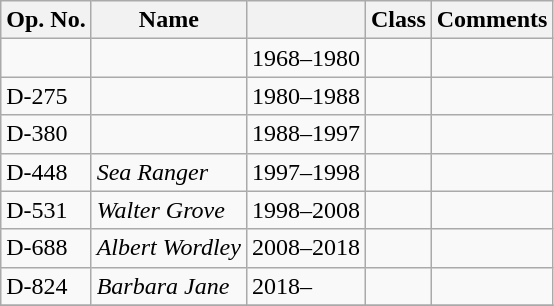<table class="wikitable">
<tr>
<th>Op. No.</th>
<th>Name</th>
<th></th>
<th>Class</th>
<th>Comments</th>
</tr>
<tr>
<td></td>
<td></td>
<td>1968–1980</td>
<td></td>
<td></td>
</tr>
<tr>
<td>D-275</td>
<td></td>
<td>1980–1988</td>
<td></td>
<td></td>
</tr>
<tr>
<td>D-380</td>
<td></td>
<td>1988–1997</td>
<td></td>
<td></td>
</tr>
<tr>
<td>D-448</td>
<td><em>Sea Ranger</em></td>
<td>1997–1998</td>
<td></td>
<td></td>
</tr>
<tr>
<td>D-531</td>
<td><em>Walter Grove</em></td>
<td>1998–2008</td>
<td></td>
<td></td>
</tr>
<tr>
<td>D-688</td>
<td><em>Albert Wordley</em></td>
<td>2008–2018</td>
<td></td>
<td></td>
</tr>
<tr>
<td>D-824</td>
<td><em>Barbara Jane</em></td>
<td>2018–</td>
<td></td>
<td></td>
</tr>
<tr>
</tr>
</table>
